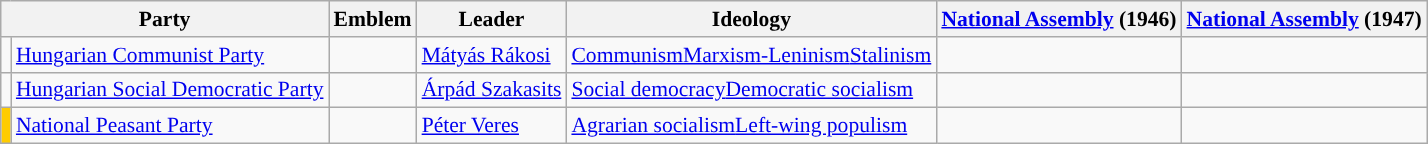<table class="wikitable sortable" style="font-size:90%">
<tr>
<th colspan=2>Party</th>
<th>Emblem</th>
<th>Leader</th>
<th>Ideology</th>
<th><a href='#'>National Assembly</a> (1946)</th>
<th><a href='#'>National Assembly</a> (1947)</th>
</tr>
<tr>
<td></td>
<td><a href='#'>Hungarian Communist Party</a></td>
<td></td>
<td><a href='#'>Mátyás Rákosi</a></td>
<td><a href='#'>Communism</a><a href='#'>Marxism-Leninism</a><a href='#'>Stalinism</a></td>
<td></td>
<td></td>
</tr>
<tr>
<td></td>
<td><a href='#'>Hungarian Social Democratic Party</a> </td>
<td></td>
<td><a href='#'>Árpád Szakasits</a></td>
<td><a href='#'>Social democracy</a><a href='#'>Democratic socialism</a></td>
<td></td>
<td></td>
</tr>
<tr>
<td bgcolor="FFCC00"></td>
<td><a href='#'>National Peasant Party</a></td>
<td></td>
<td><a href='#'>Péter Veres</a></td>
<td><a href='#'>Agrarian socialism</a><a href='#'>Left-wing populism</a></td>
<td></td>
<td></td>
</tr>
</table>
